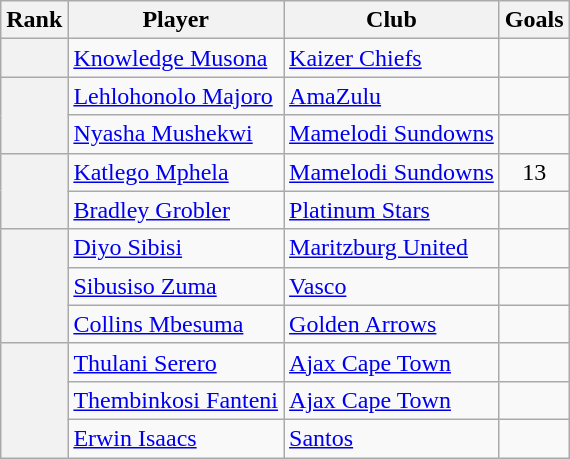<table class="wikitable">
<tr>
<th>Rank</th>
<th>Player</th>
<th>Club</th>
<th>Goals</th>
</tr>
<tr>
<th rowspan=1></th>
<td><a href='#'>Knowledge Musona</a></td>
<td><a href='#'>Kaizer Chiefs</a></td>
<td></td>
</tr>
<tr>
<th rowspan=2></th>
<td><a href='#'>Lehlohonolo Majoro</a></td>
<td><a href='#'>AmaZulu</a></td>
<td></td>
</tr>
<tr>
<td><a href='#'>Nyasha Mushekwi</a></td>
<td><a href='#'>Mamelodi Sundowns</a></td>
<td></td>
</tr>
<tr>
<th rowspan=2></th>
<td><a href='#'>Katlego Mphela</a></td>
<td><a href='#'>Mamelodi Sundowns</a></td>
<td align=center>13</td>
</tr>
<tr>
<td><a href='#'>Bradley Grobler</a></td>
<td><a href='#'>Platinum Stars</a></td>
<td></td>
</tr>
<tr>
<th rowspan=3></th>
<td><a href='#'>Diyo Sibisi</a></td>
<td><a href='#'>Maritzburg United</a></td>
<td></td>
</tr>
<tr>
<td><a href='#'>Sibusiso Zuma</a></td>
<td><a href='#'>Vasco</a></td>
<td></td>
</tr>
<tr>
<td><a href='#'>Collins Mbesuma</a></td>
<td><a href='#'>Golden Arrows</a></td>
<td></td>
</tr>
<tr>
<th rowspan=3></th>
<td><a href='#'>Thulani Serero</a></td>
<td><a href='#'>Ajax Cape Town</a></td>
<td></td>
</tr>
<tr>
<td><a href='#'>Thembinkosi Fanteni</a></td>
<td><a href='#'>Ajax Cape Town</a></td>
<td></td>
</tr>
<tr>
<td><a href='#'>Erwin Isaacs</a></td>
<td><a href='#'>Santos</a></td>
<td></td>
</tr>
</table>
